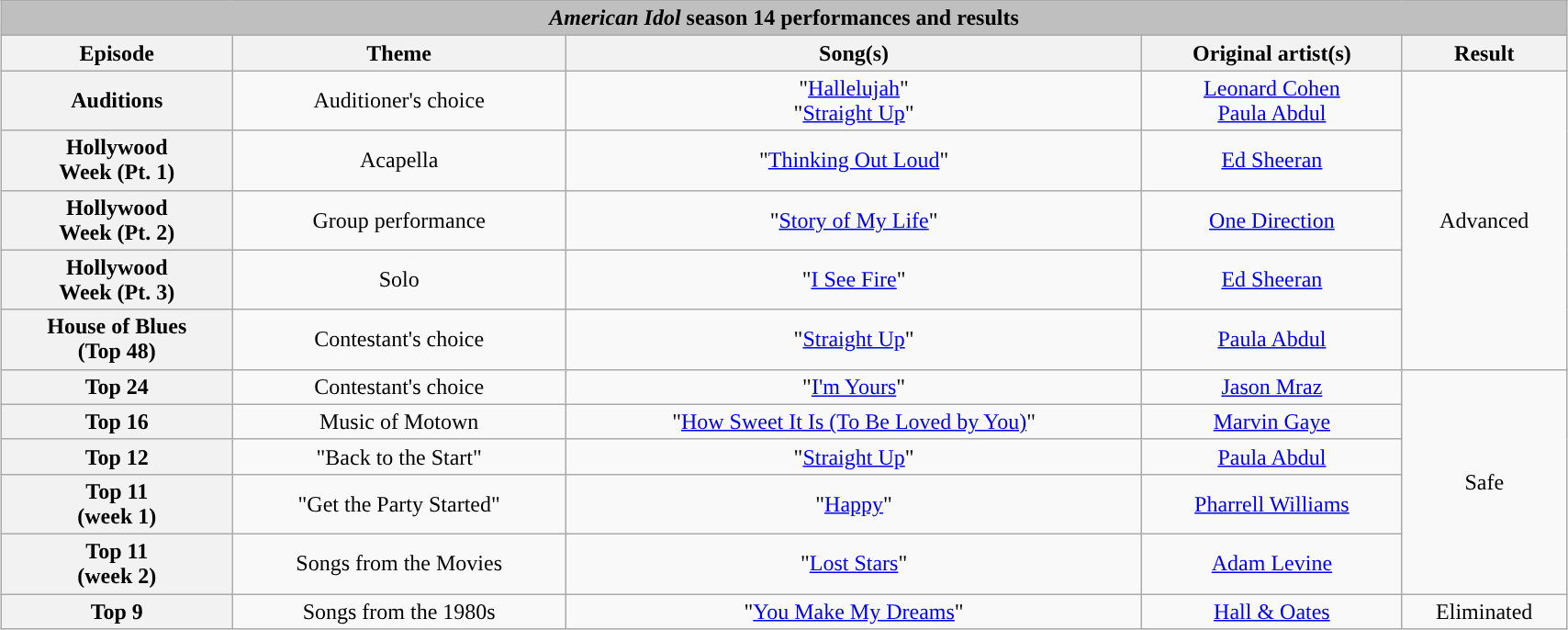<table class="wikitable collapsible autocollapse" style="width:90%; text-align: center; margin:1em auto 1em auto;">
<tr>
<th colspan="5" style="background:#BFBFBF;"><em>American Idol</em> season 14 performances and results</th>
</tr>
<tr>
<th>Episode</th>
<th>Theme</th>
<th>Song(s)</th>
<th>Original artist(s)</th>
<th>Result</th>
</tr>
<tr>
<th>Auditions</th>
<td>Auditioner's choice</td>
<td>"<a href='#'>Hallelujah</a>"<br>"<a href='#'>Straight Up</a>"</td>
<td><a href='#'>Leonard Cohen</a><br><a href='#'>Paula Abdul</a></td>
<td rowspan="5">Advanced</td>
</tr>
<tr>
<th>Hollywood<br>Week (Pt. 1)</th>
<td>Acapella</td>
<td>"<a href='#'>Thinking Out Loud</a>"</td>
<td><a href='#'>Ed Sheeran</a></td>
</tr>
<tr>
<th>Hollywood<br>Week (Pt. 2)</th>
<td>Group performance</td>
<td>"<a href='#'>Story of My Life</a>"</td>
<td><a href='#'>One Direction</a></td>
</tr>
<tr>
<th>Hollywood<br>Week (Pt. 3)</th>
<td>Solo</td>
<td>"<a href='#'>I See Fire</a>"</td>
<td><a href='#'>Ed Sheeran</a></td>
</tr>
<tr>
<th>House of Blues<br>(Top 48)</th>
<td>Contestant's choice</td>
<td>"<a href='#'>Straight Up</a>"</td>
<td><a href='#'>Paula Abdul</a></td>
</tr>
<tr>
<th>Top 24</th>
<td>Contestant's choice</td>
<td>"<a href='#'>I'm Yours</a>"</td>
<td><a href='#'>Jason Mraz</a></td>
<td rowspan="5">Safe</td>
</tr>
<tr>
<th>Top 16</th>
<td>Music of Motown</td>
<td>"<a href='#'>How Sweet It Is (To Be Loved by You)</a>"</td>
<td><a href='#'>Marvin Gaye</a></td>
</tr>
<tr>
<th>Top 12</th>
<td>"Back to the Start"</td>
<td>"<a href='#'>Straight Up</a>"</td>
<td><a href='#'>Paula Abdul</a></td>
</tr>
<tr>
<th>Top 11<br>(week 1)</th>
<td>"Get the Party Started"</td>
<td>"<a href='#'>Happy</a>"</td>
<td><a href='#'>Pharrell Williams</a></td>
</tr>
<tr>
<th>Top 11<br>(week 2)</th>
<td>Songs from the Movies</td>
<td>"<a href='#'>Lost Stars</a>"</td>
<td><a href='#'>Adam Levine</a></td>
</tr>
<tr>
<th>Top 9</th>
<td>Songs from the 1980s</td>
<td>"<a href='#'>You Make My Dreams</a>"</td>
<td><a href='#'>Hall & Oates</a></td>
<td>Eliminated</td>
</tr>
</table>
